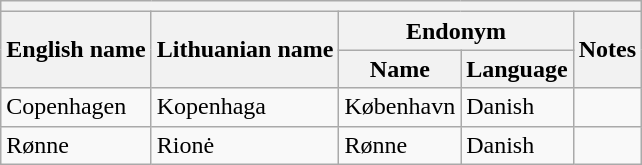<table class="wikitable sortable">
<tr>
<th colspan="5"></th>
</tr>
<tr>
<th rowspan="2">English name</th>
<th rowspan="2">Lithuanian name</th>
<th colspan="2">Endonym</th>
<th rowspan="2">Notes</th>
</tr>
<tr>
<th>Name</th>
<th>Language</th>
</tr>
<tr>
<td>Copenhagen</td>
<td>Kopenhaga</td>
<td>København</td>
<td>Danish</td>
<td></td>
</tr>
<tr>
<td>Rønne</td>
<td>Rionė</td>
<td>Rønne</td>
<td>Danish</td>
<td></td>
</tr>
</table>
